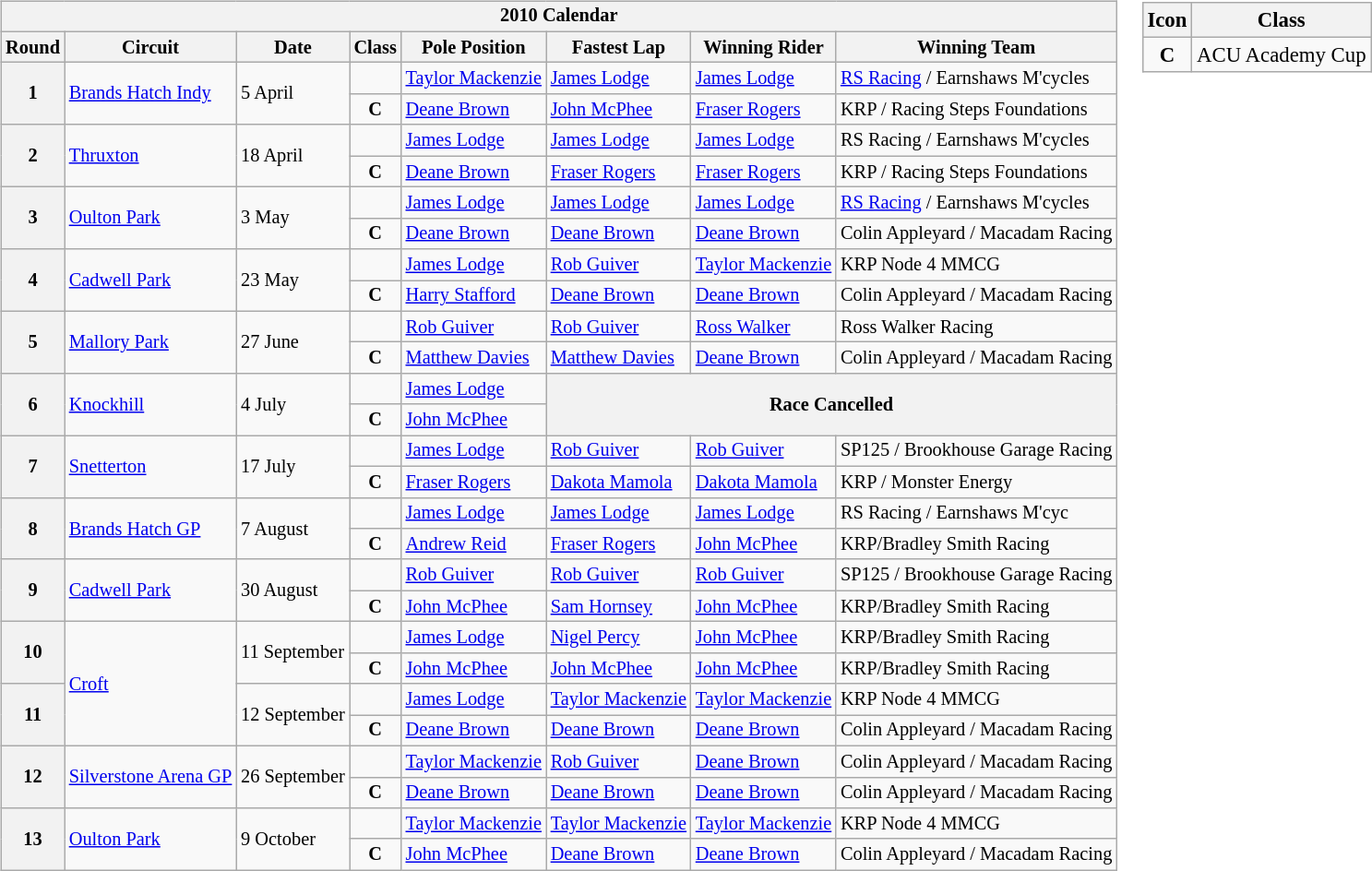<table>
<tr>
<td><br><table class="wikitable" style="font-size: 85%">
<tr>
<th colspan=8>2010 Calendar</th>
</tr>
<tr>
<th>Round</th>
<th>Circuit</th>
<th>Date</th>
<th>Class</th>
<th>Pole Position</th>
<th>Fastest Lap</th>
<th>Winning Rider</th>
<th>Winning Team</th>
</tr>
<tr>
<th rowspan=2>1</th>
<td rowspan=2> <a href='#'>Brands Hatch Indy</a></td>
<td rowspan=2>5 April</td>
<td></td>
<td> <a href='#'>Taylor Mackenzie</a></td>
<td> <a href='#'>James Lodge</a></td>
<td> <a href='#'>James Lodge</a></td>
<td><a href='#'>RS Racing</a> / Earnshaws M'cycles</td>
</tr>
<tr>
<td align="center"><strong><span>C</span></strong></td>
<td> <a href='#'>Deane Brown</a></td>
<td> <a href='#'>John McPhee</a></td>
<td> <a href='#'>Fraser Rogers</a></td>
<td>KRP / Racing Steps Foundations</td>
</tr>
<tr>
<th rowspan=2>2</th>
<td rowspan=2> <a href='#'>Thruxton</a></td>
<td rowspan=2>18 April</td>
<td></td>
<td> <a href='#'>James Lodge</a></td>
<td> <a href='#'>James Lodge</a></td>
<td> <a href='#'>James Lodge</a></td>
<td>RS Racing / Earnshaws M'cycles</td>
</tr>
<tr>
<td align="center"><strong><span>C</span></strong></td>
<td> <a href='#'>Deane Brown</a></td>
<td> <a href='#'>Fraser Rogers</a></td>
<td> <a href='#'>Fraser Rogers</a></td>
<td>KRP / Racing Steps Foundations</td>
</tr>
<tr>
<th rowspan=2>3</th>
<td rowspan=2> <a href='#'>Oulton Park</a></td>
<td rowspan=2>3 May</td>
<td></td>
<td> <a href='#'>James Lodge</a></td>
<td> <a href='#'>James Lodge</a></td>
<td> <a href='#'>James Lodge</a></td>
<td><a href='#'>RS Racing</a> / Earnshaws M'cycles</td>
</tr>
<tr>
<td align="center"><strong><span>C</span></strong></td>
<td> <a href='#'>Deane Brown</a></td>
<td> <a href='#'>Deane Brown</a></td>
<td> <a href='#'>Deane Brown</a></td>
<td>Colin Appleyard / Macadam Racing</td>
</tr>
<tr>
<th rowspan=2>4</th>
<td rowspan=2> <a href='#'>Cadwell Park</a></td>
<td rowspan=2>23 May</td>
<td></td>
<td> <a href='#'>James Lodge</a></td>
<td> <a href='#'>Rob Guiver</a></td>
<td> <a href='#'>Taylor Mackenzie</a></td>
<td>KRP Node 4 MMCG</td>
</tr>
<tr>
<td align="center"><strong><span>C</span></strong></td>
<td> <a href='#'>Harry Stafford</a></td>
<td> <a href='#'>Deane Brown</a></td>
<td> <a href='#'>Deane Brown</a></td>
<td>Colin Appleyard / Macadam Racing</td>
</tr>
<tr>
<th rowspan=2>5</th>
<td rowspan=2> <a href='#'>Mallory Park</a></td>
<td rowspan=2>27 June</td>
<td></td>
<td> <a href='#'>Rob Guiver</a></td>
<td> <a href='#'>Rob Guiver</a></td>
<td> <a href='#'>Ross Walker</a></td>
<td>Ross Walker Racing</td>
</tr>
<tr>
<td align="center"><strong><span>C</span></strong></td>
<td> <a href='#'>Matthew Davies</a></td>
<td> <a href='#'>Matthew Davies</a></td>
<td> <a href='#'>Deane Brown</a></td>
<td>Colin Appleyard / Macadam Racing</td>
</tr>
<tr>
<th rowspan=2>6</th>
<td rowspan=2> <a href='#'>Knockhill</a></td>
<td rowspan=2>4 July</td>
<td></td>
<td> <a href='#'>James Lodge</a></td>
<th colspan=3 rowspan=2>Race Cancelled</th>
</tr>
<tr>
<td align="center"><strong><span>C</span></strong></td>
<td> <a href='#'>John McPhee</a></td>
</tr>
<tr>
<th rowspan=2>7</th>
<td rowspan=2> <a href='#'>Snetterton</a></td>
<td rowspan=2>17 July</td>
<td></td>
<td> <a href='#'>James Lodge</a></td>
<td> <a href='#'>Rob Guiver</a></td>
<td> <a href='#'>Rob Guiver</a></td>
<td>SP125 / Brookhouse Garage Racing</td>
</tr>
<tr>
<td align="center"><strong><span>C</span></strong></td>
<td> <a href='#'>Fraser Rogers</a></td>
<td> <a href='#'>Dakota Mamola</a></td>
<td> <a href='#'>Dakota Mamola</a></td>
<td>KRP / Monster Energy</td>
</tr>
<tr>
<th rowspan=2>8</th>
<td rowspan=2> <a href='#'>Brands Hatch GP</a></td>
<td rowspan=2>7 August</td>
<td></td>
<td> <a href='#'>James Lodge</a></td>
<td> <a href='#'>James Lodge</a></td>
<td> <a href='#'>James Lodge</a></td>
<td>RS Racing / Earnshaws M'cyc</td>
</tr>
<tr>
<td align="center"><strong><span>C</span></strong></td>
<td> <a href='#'>Andrew Reid</a></td>
<td> <a href='#'>Fraser Rogers</a></td>
<td> <a href='#'>John McPhee</a></td>
<td>KRP/Bradley Smith Racing</td>
</tr>
<tr>
<th rowspan=2>9</th>
<td rowspan=2> <a href='#'>Cadwell Park</a></td>
<td rowspan=2>30 August</td>
<td></td>
<td> <a href='#'>Rob Guiver</a></td>
<td> <a href='#'>Rob Guiver</a></td>
<td> <a href='#'>Rob Guiver</a></td>
<td>SP125 / Brookhouse Garage Racing</td>
</tr>
<tr>
<td align="center"><strong><span>C</span></strong></td>
<td> <a href='#'>John McPhee</a></td>
<td> <a href='#'>Sam Hornsey</a></td>
<td> <a href='#'>John McPhee</a></td>
<td>KRP/Bradley Smith Racing</td>
</tr>
<tr>
<th rowspan=2>10</th>
<td rowspan=4> <a href='#'>Croft</a></td>
<td rowspan=2>11 September</td>
<td></td>
<td> <a href='#'>James Lodge</a></td>
<td> <a href='#'>Nigel Percy</a></td>
<td> <a href='#'>John McPhee</a></td>
<td>KRP/Bradley Smith Racing</td>
</tr>
<tr>
<td align="center"><strong><span>C</span></strong></td>
<td> <a href='#'>John McPhee</a></td>
<td> <a href='#'>John McPhee</a></td>
<td> <a href='#'>John McPhee</a></td>
<td>KRP/Bradley Smith Racing</td>
</tr>
<tr>
<th rowspan=2>11</th>
<td rowspan=2>12 September</td>
<td></td>
<td> <a href='#'>James Lodge</a></td>
<td> <a href='#'>Taylor Mackenzie</a></td>
<td> <a href='#'>Taylor Mackenzie</a></td>
<td>KRP Node 4 MMCG</td>
</tr>
<tr>
<td align="center"><strong><span>C</span></strong></td>
<td> <a href='#'>Deane Brown</a></td>
<td> <a href='#'>Deane Brown</a></td>
<td> <a href='#'>Deane Brown</a></td>
<td>Colin Appleyard / Macadam Racing</td>
</tr>
<tr>
<th rowspan=2>12</th>
<td rowspan=2> <a href='#'>Silverstone Arena GP</a></td>
<td rowspan=2>26 September</td>
<td></td>
<td> <a href='#'>Taylor Mackenzie</a></td>
<td> <a href='#'>Rob Guiver</a></td>
<td> <a href='#'>Deane Brown</a></td>
<td>Colin Appleyard / Macadam Racing</td>
</tr>
<tr>
<td align="center"><strong><span>C</span></strong></td>
<td> <a href='#'>Deane Brown</a></td>
<td> <a href='#'>Deane Brown</a></td>
<td> <a href='#'>Deane Brown</a></td>
<td>Colin Appleyard / Macadam Racing</td>
</tr>
<tr>
<th rowspan=2>13</th>
<td rowspan=2> <a href='#'>Oulton Park</a></td>
<td rowspan=2>9 October</td>
<td></td>
<td> <a href='#'>Taylor Mackenzie</a></td>
<td> <a href='#'>Taylor Mackenzie</a></td>
<td> <a href='#'>Taylor Mackenzie</a></td>
<td>KRP Node 4 MMCG</td>
</tr>
<tr>
<td align="center"><strong><span>C</span></strong></td>
<td> <a href='#'>John McPhee</a></td>
<td> <a href='#'>Deane Brown</a></td>
<td> <a href='#'>Deane Brown</a></td>
<td>Colin Appleyard / Macadam Racing</td>
</tr>
</table>
</td>
<td valign="top"><br><table class="wikitable" style="font-size: 95%;">
<tr>
<th>Icon</th>
<th>Class</th>
</tr>
<tr>
<td align="Center"><strong><span>C</span></strong></td>
<td>ACU Academy Cup</td>
</tr>
</table>
</td>
</tr>
</table>
